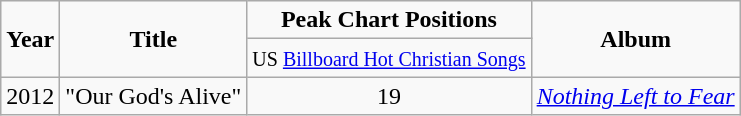<table class="wikitable"  style="text-align:center">
<tr>
<td rowspan="2"><strong>Year</strong></td>
<td rowspan="2"><strong>Title</strong></td>
<td colspan="1"><strong>Peak Chart Positions</strong></td>
<td rowspan="2"><strong>Album</strong></td>
</tr>
<tr>
<td><small>US <a href='#'>Billboard Hot Christian Songs</a></small></td>
</tr>
<tr>
<td style="text-align:left">2012</td>
<td style="text-align:left">"Our God's Alive"</td>
<td>19</td>
<td style="text-align:left"><em><a href='#'>Nothing Left to Fear</a></em></td>
</tr>
</table>
